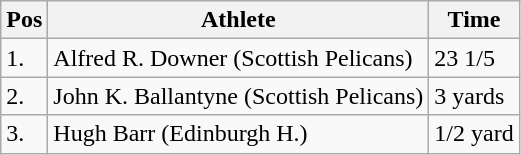<table class="wikitable">
<tr>
<th>Pos</th>
<th>Athlete</th>
<th>Time</th>
</tr>
<tr>
<td>1.</td>
<td>Alfred R. Downer (Scottish Pelicans)</td>
<td>23 1/5</td>
</tr>
<tr>
<td>2.</td>
<td>John K. Ballantyne (Scottish Pelicans)</td>
<td>3 yards</td>
</tr>
<tr>
<td>3.</td>
<td>Hugh Barr (Edinburgh H.)</td>
<td>1/2 yard</td>
</tr>
</table>
